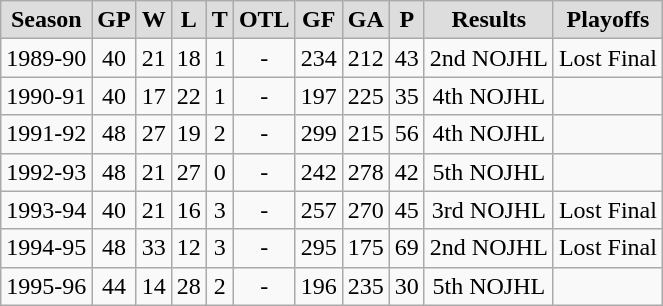<table class="wikitable">
<tr align="center"  bgcolor="#dddddd">
<td><strong>Season</strong></td>
<td><strong>GP</strong></td>
<td><strong>W</strong></td>
<td><strong>L</strong></td>
<td><strong>T</strong></td>
<td><strong>OTL</strong></td>
<td><strong>GF</strong></td>
<td><strong>GA</strong></td>
<td><strong>P</strong></td>
<td><strong>Results</strong></td>
<td><strong>Playoffs</strong></td>
</tr>
<tr align="center">
<td>1989-90</td>
<td>40</td>
<td>21</td>
<td>18</td>
<td>1</td>
<td>-</td>
<td>234</td>
<td>212</td>
<td>43</td>
<td>2nd NOJHL</td>
<td>Lost Final</td>
</tr>
<tr align="center">
<td>1990-91</td>
<td>40</td>
<td>17</td>
<td>22</td>
<td>1</td>
<td>-</td>
<td>197</td>
<td>225</td>
<td>35</td>
<td>4th NOJHL</td>
<td></td>
</tr>
<tr align="center">
<td>1991-92</td>
<td>48</td>
<td>27</td>
<td>19</td>
<td>2</td>
<td>-</td>
<td>299</td>
<td>215</td>
<td>56</td>
<td>4th NOJHL</td>
<td></td>
</tr>
<tr align="center">
<td>1992-93</td>
<td>48</td>
<td>21</td>
<td>27</td>
<td>0</td>
<td>-</td>
<td>242</td>
<td>278</td>
<td>42</td>
<td>5th NOJHL</td>
<td></td>
</tr>
<tr align="center">
<td>1993-94</td>
<td>40</td>
<td>21</td>
<td>16</td>
<td>3</td>
<td>-</td>
<td>257</td>
<td>270</td>
<td>45</td>
<td>3rd NOJHL</td>
<td>Lost Final</td>
</tr>
<tr align="center">
<td>1994-95</td>
<td>48</td>
<td>33</td>
<td>12</td>
<td>3</td>
<td>-</td>
<td>295</td>
<td>175</td>
<td>69</td>
<td>2nd NOJHL</td>
<td>Lost Final</td>
</tr>
<tr align="center">
<td>1995-96</td>
<td>44</td>
<td>14</td>
<td>28</td>
<td>2</td>
<td>-</td>
<td>196</td>
<td>235</td>
<td>30</td>
<td>5th NOJHL</td>
<td></td>
</tr>
</table>
